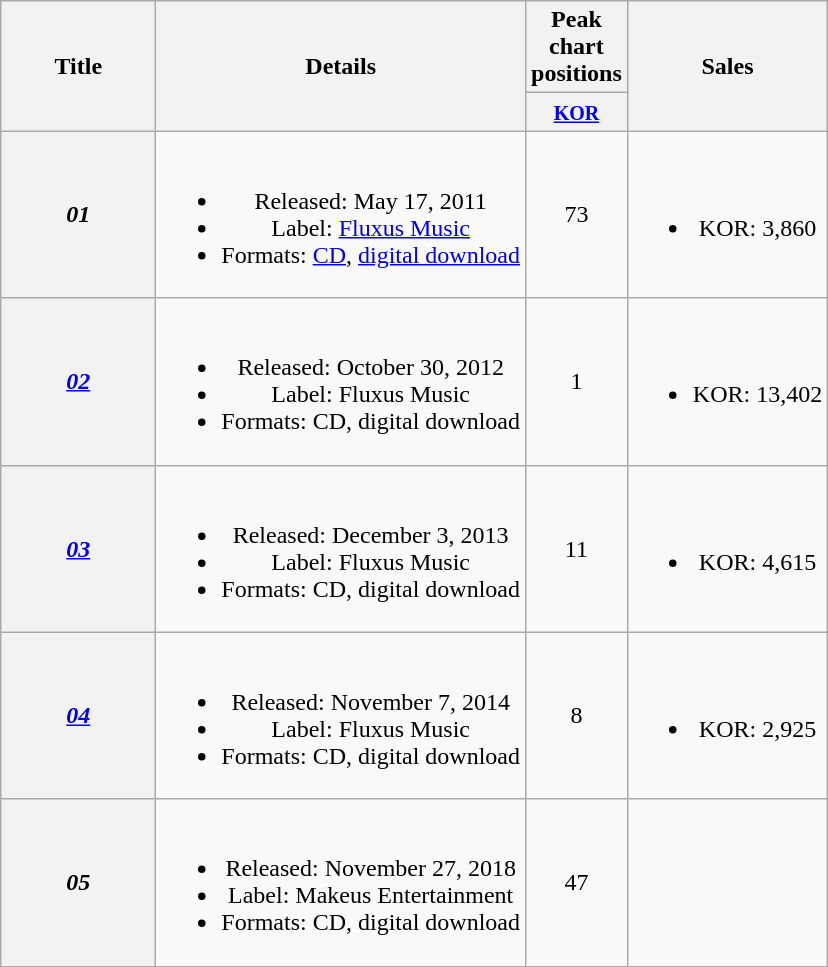<table class="wikitable plainrowheaders" style="text-align:center;">
<tr>
<th scope="col" rowspan="2" style="width:6em;">Title</th>
<th scope="col" rowspan="2">Details</th>
<th scope="col" colspan="1">Peak<br>chart<br>positions</th>
<th scope="col" rowspan="2">Sales</th>
</tr>
<tr>
<th><small><a href='#'>KOR</a></small><br></th>
</tr>
<tr>
<th scope="row"><em>01</em></th>
<td><br><ul><li>Released: May 17, 2011</li><li>Label: <a href='#'>Fluxus Music</a></li><li>Formats: <a href='#'>CD</a>, <a href='#'>digital download</a></li></ul></td>
<td>73</td>
<td><br><ul><li>KOR: 3,860</li></ul></td>
</tr>
<tr>
<th scope="row"><em><a href='#'>02</a></em></th>
<td><br><ul><li>Released: October 30, 2012</li><li>Label: Fluxus Music</li><li>Formats: CD, digital download</li></ul></td>
<td>1</td>
<td><br><ul><li>KOR: 13,402</li></ul></td>
</tr>
<tr>
<th scope="row"><em><a href='#'>03</a></em></th>
<td><br><ul><li>Released: December 3, 2013</li><li>Label: Fluxus Music</li><li>Formats: CD, digital download</li></ul></td>
<td>11</td>
<td><br><ul><li>KOR: 4,615</li></ul></td>
</tr>
<tr>
<th scope="row"><em><a href='#'>04</a></em></th>
<td><br><ul><li>Released: November 7, 2014</li><li>Label: Fluxus Music</li><li>Formats: CD, digital download</li></ul></td>
<td>8</td>
<td><br><ul><li>KOR: 2,925</li></ul></td>
</tr>
<tr>
<th scope="row"><em>05</em></th>
<td><br><ul><li>Released: November 27, 2018</li><li>Label: Makeus Entertainment</li><li>Formats: CD, digital download</li></ul></td>
<td>47</td>
<td></td>
</tr>
</table>
